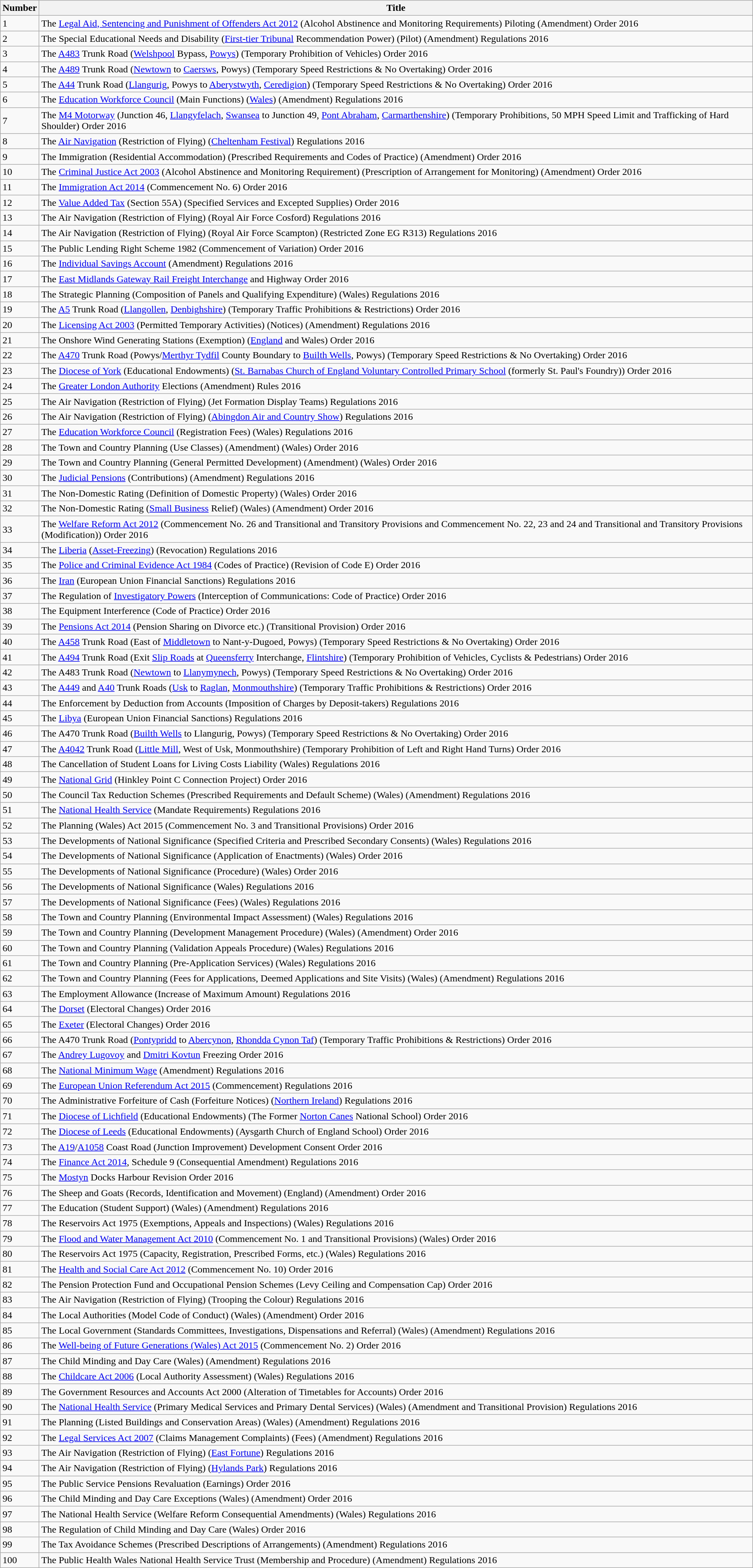<table class="wikitable collapsible">
<tr>
<th>Number</th>
<th>Title</th>
</tr>
<tr>
<td>1</td>
<td>The <a href='#'>Legal Aid, Sentencing and Punishment of Offenders Act 2012</a> (Alcohol Abstinence and Monitoring Requirements) Piloting (Amendment) Order 2016</td>
</tr>
<tr>
<td>2</td>
<td>The Special Educational Needs and Disability (<a href='#'>First-tier Tribunal</a> Recommendation Power) (Pilot) (Amendment) Regulations 2016</td>
</tr>
<tr>
<td>3</td>
<td>The <a href='#'>A483</a> Trunk Road (<a href='#'>Welshpool</a> Bypass, <a href='#'>Powys</a>) (Temporary Prohibition of Vehicles) Order 2016</td>
</tr>
<tr>
<td>4</td>
<td>The <a href='#'>A489</a> Trunk Road (<a href='#'>Newtown</a> to <a href='#'>Caersws</a>, Powys) (Temporary Speed Restrictions & No Overtaking) Order 2016</td>
</tr>
<tr>
<td>5</td>
<td>The <a href='#'>A44</a> Trunk Road (<a href='#'>Llangurig</a>, Powys to <a href='#'>Aberystwyth</a>, <a href='#'>Ceredigion</a>) (Temporary Speed Restrictions & No Overtaking) Order 2016</td>
</tr>
<tr>
<td>6</td>
<td>The <a href='#'>Education Workforce Council</a> (Main Functions) (<a href='#'>Wales</a>) (Amendment) Regulations 2016</td>
</tr>
<tr>
<td>7</td>
<td>The <a href='#'>M4 Motorway</a> (Junction 46, <a href='#'>Llangyfelach</a>, <a href='#'>Swansea</a> to Junction 49, <a href='#'>Pont Abraham</a>, <a href='#'>Carmarthenshire</a>) (Temporary Prohibitions, 50 MPH Speed Limit and Trafficking of Hard Shoulder) Order 2016</td>
</tr>
<tr>
<td>8</td>
<td>The <a href='#'>Air Navigation</a> (Restriction of Flying) (<a href='#'>Cheltenham Festival</a>) Regulations 2016</td>
</tr>
<tr>
<td>9</td>
<td>The Immigration (Residential Accommodation) (Prescribed Requirements and Codes of Practice) (Amendment) Order 2016</td>
</tr>
<tr>
<td>10</td>
<td>The <a href='#'>Criminal Justice Act 2003</a> (Alcohol Abstinence and Monitoring Requirement) (Prescription of Arrangement for Monitoring) (Amendment) Order 2016</td>
</tr>
<tr>
<td>11</td>
<td>The <a href='#'>Immigration Act 2014</a> (Commencement No. 6) Order 2016</td>
</tr>
<tr>
<td>12</td>
<td>The <a href='#'>Value Added Tax</a> (Section 55A) (Specified Services and Excepted Supplies) Order 2016</td>
</tr>
<tr>
<td>13</td>
<td>The Air Navigation (Restriction of Flying) (Royal Air Force Cosford) Regulations 2016</td>
</tr>
<tr>
<td>14</td>
<td>The Air Navigation (Restriction of Flying) (Royal Air Force Scampton) (Restricted Zone EG R313) Regulations 2016</td>
</tr>
<tr>
<td>15</td>
<td>The Public Lending Right Scheme 1982 (Commencement of Variation) Order 2016</td>
</tr>
<tr>
<td>16</td>
<td>The <a href='#'>Individual Savings Account</a> (Amendment) Regulations 2016</td>
</tr>
<tr>
<td>17</td>
<td>The <a href='#'>East Midlands Gateway Rail Freight Interchange</a> and Highway Order 2016</td>
</tr>
<tr>
<td>18</td>
<td>The Strategic Planning (Composition of Panels and Qualifying Expenditure) (Wales) Regulations 2016</td>
</tr>
<tr>
<td>19</td>
<td>The <a href='#'>A5</a> Trunk Road (<a href='#'>Llangollen</a>, <a href='#'>Denbighshire</a>) (Temporary Traffic Prohibitions & Restrictions) Order 2016</td>
</tr>
<tr>
<td>20</td>
<td>The <a href='#'>Licensing Act 2003</a> (Permitted Temporary Activities) (Notices) (Amendment) Regulations 2016</td>
</tr>
<tr>
<td>21</td>
<td>The Onshore Wind Generating Stations (Exemption) (<a href='#'>England</a> and Wales) Order 2016</td>
</tr>
<tr>
<td>22</td>
<td>The <a href='#'>A470</a> Trunk Road (Powys/<a href='#'>Merthyr Tydfil</a> County Boundary to <a href='#'>Builth Wells</a>, Powys) (Temporary Speed Restrictions & No Overtaking) Order 2016</td>
</tr>
<tr>
<td>23</td>
<td>The <a href='#'>Diocese of York</a> (Educational Endowments) (<a href='#'>St. Barnabas Church of England Voluntary Controlled Primary School</a> (formerly St. Paul's Foundry)) Order 2016</td>
</tr>
<tr>
<td>24</td>
<td>The <a href='#'>Greater London Authority</a> Elections (Amendment) Rules 2016</td>
</tr>
<tr>
<td>25</td>
<td>The Air Navigation (Restriction of Flying) (Jet Formation Display Teams) Regulations 2016</td>
</tr>
<tr>
<td>26</td>
<td>The Air Navigation (Restriction of Flying) (<a href='#'>Abingdon Air and Country Show</a>) Regulations 2016</td>
</tr>
<tr>
<td>27</td>
<td>The <a href='#'>Education Workforce Council</a> (Registration Fees) (Wales) Regulations 2016</td>
</tr>
<tr>
<td>28</td>
<td>The Town and Country Planning (Use Classes) (Amendment) (Wales) Order 2016</td>
</tr>
<tr>
<td>29</td>
<td>The Town and Country Planning (General Permitted Development) (Amendment) (Wales) Order 2016</td>
</tr>
<tr>
<td>30</td>
<td>The <a href='#'>Judicial Pensions</a> (Contributions) (Amendment) Regulations 2016</td>
</tr>
<tr>
<td>31</td>
<td>The Non-Domestic Rating (Definition of Domestic Property) (Wales) Order 2016</td>
</tr>
<tr>
<td>32</td>
<td>The Non-Domestic Rating (<a href='#'>Small Business</a> Relief) (Wales) (Amendment) Order 2016</td>
</tr>
<tr>
<td>33</td>
<td>The <a href='#'>Welfare Reform Act 2012</a> (Commencement No. 26 and Transitional and Transitory Provisions and Commencement No. 22, 23 and 24 and Transitional and Transitory Provisions (Modification)) Order 2016</td>
</tr>
<tr>
<td>34</td>
<td>The <a href='#'>Liberia</a> (<a href='#'>Asset-Freezing</a>) (Revocation) Regulations 2016</td>
</tr>
<tr>
<td>35</td>
<td>The <a href='#'>Police and Criminal Evidence Act 1984</a> (Codes of Practice) (Revision of Code E) Order 2016</td>
</tr>
<tr>
<td>36</td>
<td>The <a href='#'>Iran</a> (European Union Financial Sanctions) Regulations 2016</td>
</tr>
<tr>
<td>37</td>
<td>The Regulation of <a href='#'>Investigatory Powers</a> (Interception of Communications: Code of Practice) Order 2016</td>
</tr>
<tr>
<td>38</td>
<td>The Equipment Interference (Code of Practice) Order 2016</td>
</tr>
<tr>
<td>39</td>
<td>The <a href='#'>Pensions Act 2014</a> (Pension Sharing on Divorce etc.) (Transitional Provision) Order 2016</td>
</tr>
<tr>
<td>40</td>
<td>The <a href='#'>A458</a> Trunk Road (East of <a href='#'>Middletown</a> to Nant-y-Dugoed, Powys) (Temporary Speed Restrictions & No Overtaking) Order 2016</td>
</tr>
<tr>
<td>41</td>
<td>The <a href='#'>A494</a> Trunk Road (Exit <a href='#'>Slip Roads</a> at <a href='#'>Queensferry</a> Interchange, <a href='#'>Flintshire</a>) (Temporary Prohibition of Vehicles, Cyclists & Pedestrians) Order 2016</td>
</tr>
<tr>
<td>42</td>
<td>The A483 Trunk Road (<a href='#'>Newtown</a> to <a href='#'>Llanymynech</a>, Powys) (Temporary Speed Restrictions & No Overtaking) Order 2016</td>
</tr>
<tr>
<td>43</td>
<td>The <a href='#'>A449</a> and <a href='#'>A40</a> Trunk Roads (<a href='#'>Usk</a> to <a href='#'>Raglan</a>, <a href='#'>Monmouthshire</a>) (Temporary Traffic Prohibitions & Restrictions) Order 2016</td>
</tr>
<tr>
<td>44</td>
<td>The Enforcement by Deduction from Accounts (Imposition of Charges by Deposit-takers) Regulations 2016</td>
</tr>
<tr>
<td>45</td>
<td>The <a href='#'>Libya</a> (European Union Financial Sanctions) Regulations 2016</td>
</tr>
<tr>
<td>46</td>
<td>The A470 Trunk Road (<a href='#'>Builth Wells</a> to Llangurig, Powys) (Temporary Speed Restrictions & No Overtaking) Order 2016</td>
</tr>
<tr>
<td>47</td>
<td>The <a href='#'>A4042</a> Trunk Road (<a href='#'>Little Mill</a>, West of Usk, Monmouthshire) (Temporary Prohibition of Left and Right Hand Turns) Order 2016</td>
</tr>
<tr>
<td>48</td>
<td>The Cancellation of Student Loans for Living Costs Liability (Wales) Regulations 2016</td>
</tr>
<tr>
<td>49</td>
<td>The <a href='#'>National Grid</a> (Hinkley Point C Connection Project) Order 2016</td>
</tr>
<tr>
<td>50</td>
<td>The Council Tax Reduction Schemes (Prescribed Requirements and Default Scheme) (Wales) (Amendment) Regulations 2016</td>
</tr>
<tr>
<td>51</td>
<td>The <a href='#'>National Health Service</a> (Mandate Requirements) Regulations 2016</td>
</tr>
<tr>
<td>52</td>
<td>The Planning (Wales) Act 2015 (Commencement No. 3 and Transitional Provisions) Order 2016</td>
</tr>
<tr>
<td>53</td>
<td>The Developments of National Significance (Specified Criteria and Prescribed Secondary Consents) (Wales) Regulations 2016</td>
</tr>
<tr>
<td>54</td>
<td>The Developments of National Significance (Application of Enactments) (Wales) Order 2016</td>
</tr>
<tr>
<td>55</td>
<td>The Developments of National Significance (Procedure) (Wales) Order 2016</td>
</tr>
<tr>
<td>56</td>
<td>The Developments of National Significance (Wales) Regulations 2016</td>
</tr>
<tr>
<td>57</td>
<td>The Developments of National Significance (Fees) (Wales) Regulations 2016</td>
</tr>
<tr>
<td>58</td>
<td>The Town and Country Planning (Environmental Impact Assessment) (Wales) Regulations 2016</td>
</tr>
<tr>
<td>59</td>
<td>The Town and Country Planning (Development Management Procedure) (Wales) (Amendment) Order 2016</td>
</tr>
<tr>
<td>60</td>
<td>The Town and Country Planning (Validation Appeals Procedure) (Wales) Regulations 2016</td>
</tr>
<tr>
<td>61</td>
<td>The Town and Country Planning (Pre-Application Services) (Wales) Regulations 2016</td>
</tr>
<tr>
<td>62</td>
<td>The Town and Country Planning (Fees for Applications, Deemed Applications and Site Visits) (Wales) (Amendment) Regulations 2016</td>
</tr>
<tr>
<td>63</td>
<td>The Employment Allowance (Increase of Maximum Amount) Regulations 2016</td>
</tr>
<tr>
<td>64</td>
<td>The <a href='#'>Dorset</a> (Electoral Changes) Order 2016</td>
</tr>
<tr>
<td>65</td>
<td>The <a href='#'>Exeter</a> (Electoral Changes) Order 2016</td>
</tr>
<tr>
<td>66</td>
<td>The A470 Trunk Road (<a href='#'>Pontypridd</a> to <a href='#'>Abercynon</a>, <a href='#'>Rhondda Cynon Taf</a>) (Temporary Traffic Prohibitions & Restrictions) Order 2016</td>
</tr>
<tr>
<td>67</td>
<td>The <a href='#'>Andrey Lugovoy</a> and <a href='#'>Dmitri Kovtun</a> Freezing Order 2016</td>
</tr>
<tr>
<td>68</td>
<td>The <a href='#'>National Minimum Wage</a> (Amendment) Regulations 2016</td>
</tr>
<tr>
<td>69</td>
<td>The <a href='#'>European Union Referendum Act 2015</a> (Commencement) Regulations 2016</td>
</tr>
<tr>
<td>70</td>
<td>The Administrative Forfeiture of Cash (Forfeiture Notices) (<a href='#'>Northern Ireland</a>) Regulations 2016</td>
</tr>
<tr>
<td>71</td>
<td>The <a href='#'>Diocese of Lichfield</a> (Educational Endowments) (The Former <a href='#'>Norton Canes</a> National School) Order 2016</td>
</tr>
<tr>
<td>72</td>
<td>The <a href='#'>Diocese of Leeds</a> (Educational Endowments) (Aysgarth Church of England School) Order 2016</td>
</tr>
<tr>
<td>73</td>
<td>The <a href='#'>A19</a>/<a href='#'>A1058</a> Coast Road (Junction Improvement) Development Consent Order 2016</td>
</tr>
<tr>
<td>74</td>
<td>The <a href='#'>Finance Act 2014</a>, Schedule 9 (Consequential Amendment) Regulations 2016</td>
</tr>
<tr>
<td>75</td>
<td>The <a href='#'>Mostyn</a> Docks Harbour Revision Order 2016</td>
</tr>
<tr>
<td>76</td>
<td>The Sheep and Goats (Records, Identification and Movement) (England) (Amendment) Order 2016</td>
</tr>
<tr>
<td>77</td>
<td>The Education (Student Support) (Wales) (Amendment) Regulations 2016</td>
</tr>
<tr>
<td>78</td>
<td>The Reservoirs Act 1975 (Exemptions, Appeals and Inspections) (Wales) Regulations 2016</td>
</tr>
<tr>
<td>79</td>
<td>The <a href='#'>Flood and Water Management Act 2010</a> (Commencement No. 1 and Transitional Provisions) (Wales) Order 2016</td>
</tr>
<tr>
<td>80</td>
<td>The Reservoirs Act 1975 (Capacity, Registration, Prescribed Forms, etc.) (Wales) Regulations 2016</td>
</tr>
<tr>
<td>81</td>
<td>The <a href='#'>Health and Social Care Act 2012</a> (Commencement No. 10) Order 2016</td>
</tr>
<tr>
<td>82</td>
<td>The Pension Protection Fund and Occupational Pension Schemes (Levy Ceiling and Compensation Cap) Order 2016</td>
</tr>
<tr>
<td>83</td>
<td>The Air Navigation (Restriction of Flying) (Trooping the Colour) Regulations 2016</td>
</tr>
<tr>
<td>84</td>
<td>The Local Authorities (Model Code of Conduct) (Wales) (Amendment) Order 2016</td>
</tr>
<tr>
<td>85</td>
<td>The Local Government (Standards Committees, Investigations, Dispensations and Referral) (Wales) (Amendment) Regulations 2016</td>
</tr>
<tr>
<td>86</td>
<td>The <a href='#'>Well-being of Future Generations (Wales) Act 2015</a> (Commencement No. 2) Order 2016</td>
</tr>
<tr>
<td>87</td>
<td>The Child Minding and Day Care (Wales) (Amendment) Regulations 2016</td>
</tr>
<tr>
<td>88</td>
<td>The <a href='#'>Childcare Act 2006</a> (Local Authority Assessment) (Wales) Regulations 2016</td>
</tr>
<tr>
<td>89</td>
<td>The Government Resources and Accounts Act 2000 (Alteration of Timetables for Accounts) Order 2016</td>
</tr>
<tr>
<td>90</td>
<td>The <a href='#'>National Health Service</a> (Primary Medical Services and Primary Dental Services) (Wales) (Amendment and Transitional Provision) Regulations 2016</td>
</tr>
<tr>
<td>91</td>
<td>The Planning (Listed Buildings and Conservation Areas) (Wales) (Amendment) Regulations 2016</td>
</tr>
<tr>
<td>92</td>
<td>The <a href='#'>Legal Services Act 2007</a> (Claims Management Complaints) (Fees) (Amendment) Regulations 2016</td>
</tr>
<tr>
<td>93</td>
<td>The Air Navigation (Restriction of Flying) (<a href='#'>East Fortune</a>) Regulations 2016</td>
</tr>
<tr>
<td>94</td>
<td>The Air Navigation (Restriction of Flying) (<a href='#'>Hylands Park</a>) Regulations 2016</td>
</tr>
<tr>
<td>95</td>
<td>The Public Service Pensions Revaluation (Earnings) Order 2016</td>
</tr>
<tr>
<td>96</td>
<td>The Child Minding and Day Care Exceptions (Wales) (Amendment) Order 2016</td>
</tr>
<tr>
<td>97</td>
<td>The National Health Service (Welfare Reform Consequential Amendments) (Wales) Regulations 2016</td>
</tr>
<tr>
<td>98</td>
<td>The Regulation of Child Minding and Day Care (Wales) Order 2016</td>
</tr>
<tr>
<td>99</td>
<td>The Tax Avoidance Schemes (Prescribed Descriptions of Arrangements) (Amendment) Regulations 2016</td>
</tr>
<tr>
<td>100</td>
<td>The Public Health Wales National Health Service Trust (Membership and Procedure) (Amendment) Regulations 2016</td>
</tr>
</table>
